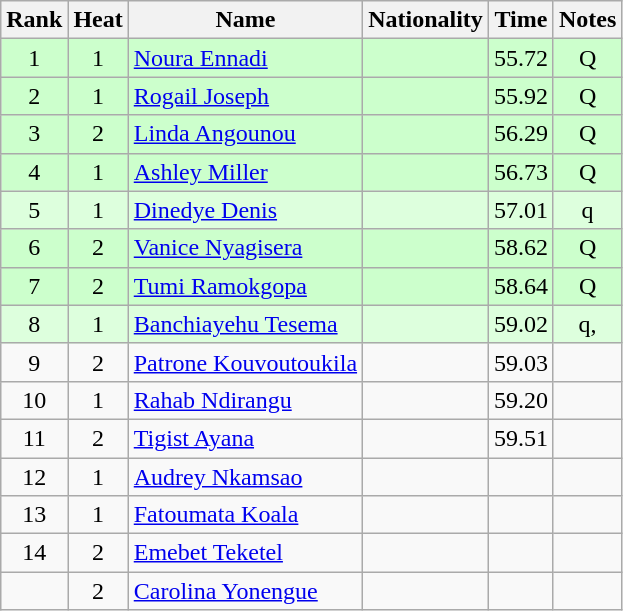<table class="wikitable sortable" style="text-align:center">
<tr>
<th>Rank</th>
<th>Heat</th>
<th>Name</th>
<th>Nationality</th>
<th>Time</th>
<th>Notes</th>
</tr>
<tr bgcolor=ccffcc>
<td>1</td>
<td>1</td>
<td align=left><a href='#'>Noura Ennadi</a></td>
<td align=left></td>
<td>55.72</td>
<td>Q</td>
</tr>
<tr bgcolor=ccffcc>
<td>2</td>
<td>1</td>
<td align=left><a href='#'>Rogail Joseph</a></td>
<td align=left></td>
<td>55.92</td>
<td>Q</td>
</tr>
<tr bgcolor=ccffcc>
<td>3</td>
<td>2</td>
<td align=left><a href='#'>Linda Angounou</a></td>
<td align=left></td>
<td>56.29</td>
<td>Q</td>
</tr>
<tr bgcolor=ccffcc>
<td>4</td>
<td>1</td>
<td align=left><a href='#'>Ashley Miller</a></td>
<td align=left></td>
<td>56.73</td>
<td>Q</td>
</tr>
<tr bgcolor=ddffdd>
<td>5</td>
<td>1</td>
<td align=left><a href='#'>Dinedye Denis</a></td>
<td align=left></td>
<td>57.01</td>
<td>q</td>
</tr>
<tr bgcolor=ccffcc>
<td>6</td>
<td>2</td>
<td align=left><a href='#'>Vanice Nyagisera</a></td>
<td align=left></td>
<td>58.62</td>
<td>Q</td>
</tr>
<tr bgcolor=ccffcc>
<td>7</td>
<td>2</td>
<td align=left><a href='#'>Tumi Ramokgopa</a></td>
<td align=left></td>
<td>58.64</td>
<td>Q</td>
</tr>
<tr bgcolor=ddffdd>
<td>8</td>
<td>1</td>
<td align=left><a href='#'>Banchiayehu Tesema</a></td>
<td align=left></td>
<td>59.02</td>
<td>q, </td>
</tr>
<tr>
<td>9</td>
<td>2</td>
<td align=left><a href='#'>Patrone Kouvoutoukila</a></td>
<td align=left></td>
<td>59.03</td>
<td></td>
</tr>
<tr>
<td>10</td>
<td>1</td>
<td align=left><a href='#'>Rahab Ndirangu</a></td>
<td align=left></td>
<td>59.20</td>
<td></td>
</tr>
<tr>
<td>11</td>
<td>2</td>
<td align=left><a href='#'>Tigist Ayana</a></td>
<td align=left></td>
<td>59.51</td>
<td></td>
</tr>
<tr>
<td>12</td>
<td>1</td>
<td align=left><a href='#'>Audrey Nkamsao</a></td>
<td align=left></td>
<td></td>
<td></td>
</tr>
<tr>
<td>13</td>
<td>1</td>
<td align=left><a href='#'>Fatoumata Koala</a></td>
<td align=left></td>
<td></td>
<td></td>
</tr>
<tr>
<td>14</td>
<td>2</td>
<td align=left><a href='#'>Emebet Teketel</a></td>
<td align=left></td>
<td></td>
<td></td>
</tr>
<tr>
<td></td>
<td>2</td>
<td align=left><a href='#'>Carolina Yonengue</a></td>
<td align=left></td>
<td></td>
<td></td>
</tr>
</table>
